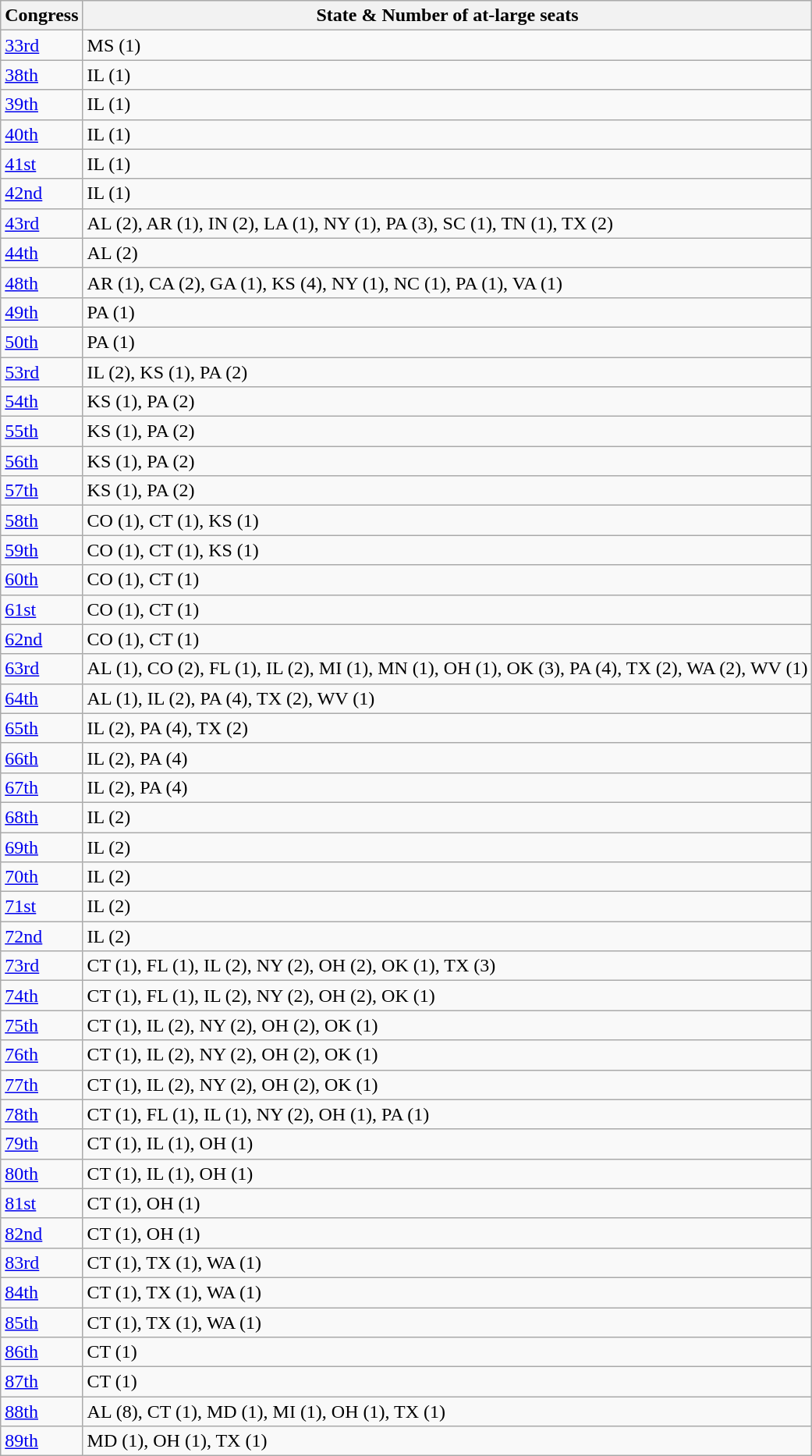<table class=wikitable>
<tr>
<th>Congress</th>
<th>State & Number of at-large seats</th>
</tr>
<tr>
<td><a href='#'>33rd</a></td>
<td>MS (1)</td>
</tr>
<tr>
<td><a href='#'>38th</a></td>
<td>IL (1)</td>
</tr>
<tr>
<td><a href='#'>39th</a></td>
<td>IL (1)</td>
</tr>
<tr>
<td><a href='#'>40th</a></td>
<td>IL (1)</td>
</tr>
<tr>
<td><a href='#'>41st</a></td>
<td>IL (1)</td>
</tr>
<tr>
<td><a href='#'>42nd</a></td>
<td>IL (1)</td>
</tr>
<tr>
<td><a href='#'>43rd</a></td>
<td>AL (2), AR (1), IN (2), LA (1), NY (1), PA (3), SC (1), TN (1), TX (2)</td>
</tr>
<tr>
<td><a href='#'>44th</a></td>
<td>AL (2)</td>
</tr>
<tr>
<td><a href='#'>48th</a></td>
<td>AR (1), CA (2), GA (1), KS (4), NY (1), NC (1), PA (1), VA (1)</td>
</tr>
<tr>
<td><a href='#'>49th</a></td>
<td>PA (1)</td>
</tr>
<tr>
<td><a href='#'>50th</a></td>
<td>PA (1)</td>
</tr>
<tr>
<td><a href='#'>53rd</a></td>
<td>IL (2), KS (1), PA (2)</td>
</tr>
<tr>
<td><a href='#'>54th</a></td>
<td>KS (1), PA (2)</td>
</tr>
<tr>
<td><a href='#'>55th</a></td>
<td>KS (1), PA (2)</td>
</tr>
<tr>
<td><a href='#'>56th</a></td>
<td>KS (1), PA (2)</td>
</tr>
<tr>
<td><a href='#'>57th</a></td>
<td>KS (1), PA (2)</td>
</tr>
<tr>
<td><a href='#'>58th</a></td>
<td>CO (1), CT (1), KS (1)</td>
</tr>
<tr>
<td><a href='#'>59th</a></td>
<td>CO (1), CT (1), KS (1)</td>
</tr>
<tr>
<td><a href='#'>60th</a></td>
<td>CO (1), CT (1)</td>
</tr>
<tr>
<td><a href='#'>61st</a></td>
<td>CO (1), CT (1)</td>
</tr>
<tr>
<td><a href='#'>62nd</a></td>
<td>CO (1), CT (1)</td>
</tr>
<tr>
<td><a href='#'>63rd</a></td>
<td>AL (1), CO (2), FL (1), IL (2), MI (1), MN (1), OH (1), OK (3), PA (4), TX (2), WA (2), WV (1)</td>
</tr>
<tr>
<td><a href='#'>64th</a></td>
<td>AL (1), IL (2), PA (4), TX (2), WV (1)</td>
</tr>
<tr>
<td><a href='#'>65th</a></td>
<td>IL (2), PA (4), TX (2)</td>
</tr>
<tr>
<td><a href='#'>66th</a></td>
<td>IL (2), PA (4)</td>
</tr>
<tr>
<td><a href='#'>67th</a></td>
<td>IL (2), PA (4)</td>
</tr>
<tr>
<td><a href='#'>68th</a></td>
<td>IL (2)</td>
</tr>
<tr>
<td><a href='#'>69th</a></td>
<td>IL (2)</td>
</tr>
<tr>
<td><a href='#'>70th</a></td>
<td>IL (2)</td>
</tr>
<tr>
<td><a href='#'>71st</a></td>
<td>IL (2)</td>
</tr>
<tr>
<td><a href='#'>72nd</a></td>
<td>IL (2)</td>
</tr>
<tr>
<td><a href='#'>73rd</a></td>
<td>CT (1), FL (1), IL (2), NY (2), OH (2), OK (1), TX (3)</td>
</tr>
<tr>
<td><a href='#'>74th</a></td>
<td>CT (1), FL (1), IL (2), NY (2), OH (2), OK (1)</td>
</tr>
<tr>
<td><a href='#'>75th</a></td>
<td>CT (1), IL (2), NY (2), OH (2), OK (1)</td>
</tr>
<tr>
<td><a href='#'>76th</a></td>
<td>CT (1), IL (2), NY (2), OH (2), OK (1)</td>
</tr>
<tr>
<td><a href='#'>77th</a></td>
<td>CT (1), IL (2), NY (2), OH (2), OK (1)</td>
</tr>
<tr>
<td><a href='#'>78th</a></td>
<td>CT (1), FL (1), IL (1), NY (2), OH (1), PA (1)</td>
</tr>
<tr>
<td><a href='#'>79th</a></td>
<td>CT (1), IL (1), OH (1)</td>
</tr>
<tr>
<td><a href='#'>80th</a></td>
<td>CT (1), IL (1), OH (1)</td>
</tr>
<tr>
<td><a href='#'>81st</a></td>
<td>CT (1), OH (1)</td>
</tr>
<tr>
<td><a href='#'>82nd</a></td>
<td>CT (1), OH (1)</td>
</tr>
<tr>
<td><a href='#'>83rd</a></td>
<td>CT (1), TX (1), WA (1)</td>
</tr>
<tr>
<td><a href='#'>84th</a></td>
<td>CT (1), TX (1), WA (1)</td>
</tr>
<tr>
<td><a href='#'>85th</a></td>
<td>CT (1), TX (1), WA (1)</td>
</tr>
<tr>
<td><a href='#'>86th</a></td>
<td>CT (1)</td>
</tr>
<tr>
<td><a href='#'>87th</a></td>
<td>CT (1)</td>
</tr>
<tr>
<td><a href='#'>88th</a></td>
<td>AL (8), CT (1), MD (1), MI (1), OH (1), TX (1)</td>
</tr>
<tr>
<td><a href='#'>89th</a></td>
<td>MD (1), OH (1), TX (1)</td>
</tr>
</table>
